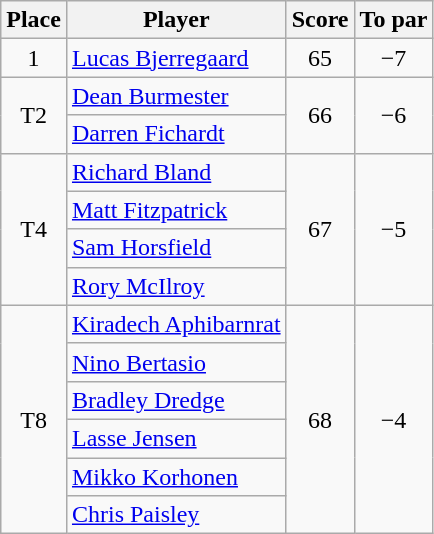<table class="wikitable">
<tr>
<th>Place</th>
<th>Player</th>
<th>Score</th>
<th>To par</th>
</tr>
<tr>
<td align=center>1</td>
<td> <a href='#'>Lucas Bjerregaard</a></td>
<td align=center>65</td>
<td align=center>−7</td>
</tr>
<tr>
<td align=center rowspan=2>T2</td>
<td> <a href='#'>Dean Burmester</a></td>
<td align=center rowspan=2>66</td>
<td align=center rowspan=2>−6</td>
</tr>
<tr>
<td> <a href='#'>Darren Fichardt</a></td>
</tr>
<tr>
<td align=center rowspan=4>T4</td>
<td> <a href='#'>Richard Bland</a></td>
<td align=center rowspan=4>67</td>
<td align=center rowspan=4>−5</td>
</tr>
<tr>
<td> <a href='#'>Matt Fitzpatrick</a></td>
</tr>
<tr>
<td> <a href='#'>Sam Horsfield</a></td>
</tr>
<tr>
<td> <a href='#'>Rory McIlroy</a></td>
</tr>
<tr>
<td align=center rowspan=6>T8</td>
<td> <a href='#'>Kiradech Aphibarnrat</a></td>
<td align=center rowspan=6>68</td>
<td align=center rowspan=6>−4</td>
</tr>
<tr>
<td> <a href='#'>Nino Bertasio</a></td>
</tr>
<tr>
<td> <a href='#'>Bradley Dredge</a></td>
</tr>
<tr>
<td> <a href='#'>Lasse Jensen</a></td>
</tr>
<tr>
<td> <a href='#'>Mikko Korhonen</a></td>
</tr>
<tr>
<td> <a href='#'>Chris Paisley</a></td>
</tr>
</table>
